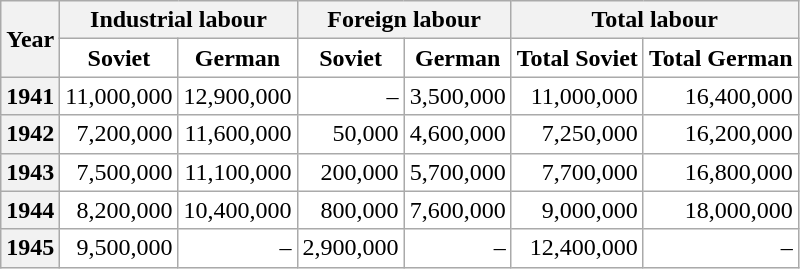<table class="wikitable">
<tr>
<th rowspan="2">Year</th>
<th colspan="2">Industrial labour</th>
<th colspan="2">Foreign labour</th>
<th colspan="2">Total labour</th>
</tr>
<tr>
<th style="background:#fff;">Soviet</th>
<th style="background:#fff;">German</th>
<th style="background:#fff;">Soviet</th>
<th style="background:#fff;">German</th>
<th style="background:#fff;">Total Soviet</th>
<th style="background:#fff;">Total German</th>
</tr>
<tr>
<th>1941</th>
<td style="text-align:right; background:#fff;">11,000,000</td>
<td style="text-align:right; background:#fff;">12,900,000</td>
<td style="text-align:right; background:#fff;">–</td>
<td style="text-align:right; background:#fff;">3,500,000</td>
<td style="text-align:right; background:#fff;">11,000,000</td>
<td style="text-align:right; background:#fff;">16,400,000</td>
</tr>
<tr>
<th>1942</th>
<td style="text-align:right; background:#fff;">7,200,000</td>
<td style="text-align:right; background:#fff;">11,600,000</td>
<td style="text-align:right; background:#fff;">50,000</td>
<td style="text-align:right; background:#fff;">4,600,000</td>
<td style="text-align:right; background:#fff;">7,250,000</td>
<td style="text-align:right; background:#fff;">16,200,000</td>
</tr>
<tr>
<th>1943</th>
<td style="text-align:right; background:#fff;">7,500,000</td>
<td style="text-align:right; background:#fff;">11,100,000</td>
<td style="text-align:right; background:#fff;">200,000</td>
<td style="text-align:right; background:#fff;">5,700,000</td>
<td style="text-align:right; background:#fff;">7,700,000</td>
<td style="text-align:right; background:#fff;">16,800,000</td>
</tr>
<tr>
<th>1944</th>
<td style="text-align:right; background:#fff;">8,200,000</td>
<td style="text-align:right; background:#fff;">10,400,000</td>
<td style="text-align:right; background:#fff;">800,000</td>
<td style="text-align:right; background:#fff;">7,600,000</td>
<td style="text-align:right; background:#fff;">9,000,000</td>
<td style="text-align:right; background:#fff;">18,000,000</td>
</tr>
<tr>
<th>1945</th>
<td style="text-align:right; background:#fff;">9,500,000</td>
<td style="text-align:right; background:#fff;">–</td>
<td style="text-align:right; background:#fff;">2,900,000</td>
<td style="text-align:right; background:#fff;">–</td>
<td style="text-align:right; background:#fff;">12,400,000</td>
<td style="text-align:right; background:#fff;">–</td>
</tr>
</table>
